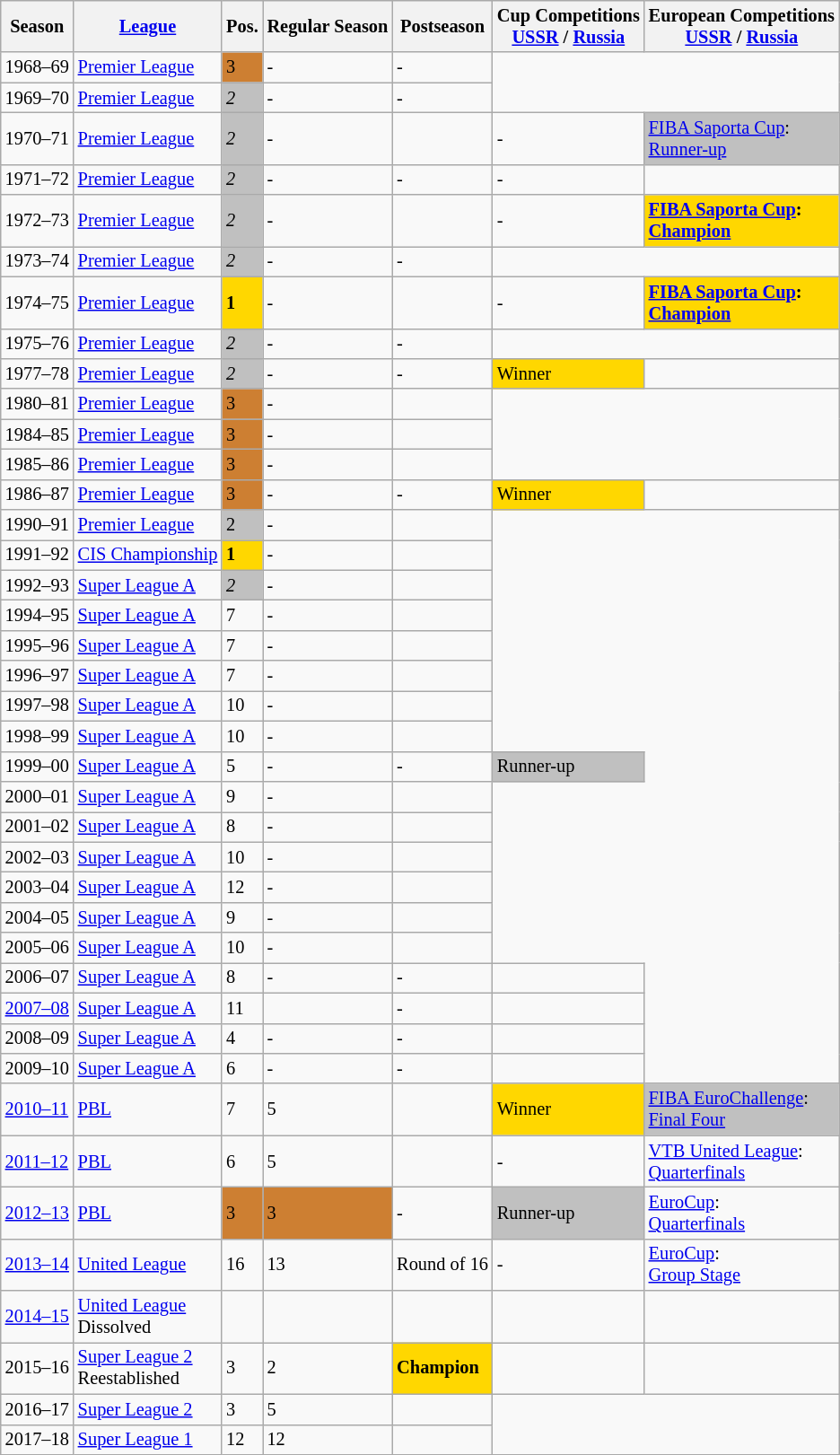<table class="wikitable" style="font-size:85%; text-align:left">
<tr>
<th>Season</th>
<th><a href='#'>League</a></th>
<th>Pos.</th>
<th>Regular Season</th>
<th>Postseason</th>
<th>Cup Competitions <br><a href='#'>USSR</a> / <a href='#'>Russia</a></th>
<th>European Competitions <br><a href='#'>USSR</a> / <a href='#'>Russia</a></th>
</tr>
<tr>
<td>1968–69</td>
<td><a href='#'>Premier League</a></td>
<td bgcolor=#CD7F32>3</td>
<td>-</td>
<td>-</td>
</tr>
<tr>
<td>1969–70</td>
<td><a href='#'>Premier League</a></td>
<td bgcolor=silver><em>2</em></td>
<td>-</td>
<td>-</td>
</tr>
<tr>
<td>1970–71</td>
<td><a href='#'>Premier League</a></td>
<td bgcolor=silver><em>2</em></td>
<td>-</td>
<td></td>
<td>-</td>
<td bgcolor=silver><a href='#'>FIBA Saporta Cup</a>: <br><a href='#'>Runner-up</a></td>
</tr>
<tr>
<td>1971–72</td>
<td><a href='#'>Premier League</a></td>
<td bgcolor=silver><em>2</em></td>
<td>-</td>
<td>-</td>
<td>-</td>
</tr>
<tr>
<td>1972–73</td>
<td><a href='#'>Premier League</a></td>
<td bgcolor=silver><em>2</em></td>
<td>-</td>
<td></td>
<td>-</td>
<td bgcolor=gold><strong><a href='#'>FIBA Saporta Cup</a>: <br><a href='#'>Champion</a></strong></td>
</tr>
<tr>
<td>1973–74</td>
<td><a href='#'>Premier League</a></td>
<td bgcolor=silver><em>2</em></td>
<td>-</td>
<td>-</td>
</tr>
<tr>
<td>1974–75</td>
<td><a href='#'>Premier League</a></td>
<td bgcolor=gold><strong>1</strong></td>
<td>-</td>
<td></td>
<td>-</td>
<td bgcolor=gold><strong><a href='#'>FIBA Saporta Cup</a>: <br><a href='#'>Champion</a></strong></td>
</tr>
<tr>
<td>1975–76</td>
<td><a href='#'>Premier League</a></td>
<td bgcolor=silver><em>2</em></td>
<td>-</td>
<td>-</td>
</tr>
<tr>
<td>1977–78</td>
<td><a href='#'>Premier League</a></td>
<td bgcolor=silver><em>2</em></td>
<td>-</td>
<td>-</td>
<td bgcolor=gold>Winner</td>
<td></td>
</tr>
<tr>
<td>1980–81</td>
<td><a href='#'>Premier League</a></td>
<td bgcolor=#CD7F32>3</td>
<td>-</td>
<td></td>
</tr>
<tr>
<td>1984–85</td>
<td><a href='#'>Premier League</a></td>
<td bgcolor=#CD7F32>3</td>
<td>-</td>
<td></td>
</tr>
<tr>
<td>1985–86</td>
<td><a href='#'>Premier League</a></td>
<td bgcolor=#CD7F32>3</td>
<td>-</td>
<td></td>
</tr>
<tr>
<td>1986–87</td>
<td><a href='#'>Premier League</a></td>
<td bgcolor=#CD7F32>3</td>
<td>-</td>
<td>-</td>
<td bgcolor=gold>Winner</td>
<td></td>
</tr>
<tr>
<td>1990–91</td>
<td><a href='#'>Premier League</a></td>
<td bgcolor=silver>2</td>
<td>-</td>
<td></td>
</tr>
<tr>
<td>1991–92</td>
<td><a href='#'>CIS Championship</a></td>
<td bgcolor=gold><strong>1</strong></td>
<td>-</td>
<td></td>
</tr>
<tr>
<td>1992–93</td>
<td><a href='#'>Super League A</a></td>
<td bgcolor=silver><em>2</em></td>
<td>-</td>
<td></td>
</tr>
<tr>
<td>1994–95</td>
<td><a href='#'>Super League A</a></td>
<td>7</td>
<td>-</td>
<td></td>
</tr>
<tr>
<td>1995–96</td>
<td><a href='#'>Super League A</a></td>
<td>7</td>
<td>-</td>
<td></td>
</tr>
<tr>
<td>1996–97</td>
<td><a href='#'>Super League A</a></td>
<td>7</td>
<td>-</td>
<td></td>
</tr>
<tr>
<td>1997–98</td>
<td><a href='#'>Super League A</a></td>
<td>10</td>
<td>-</td>
<td></td>
</tr>
<tr>
<td>1998–99</td>
<td><a href='#'>Super League A</a></td>
<td>10</td>
<td>-</td>
<td></td>
</tr>
<tr>
<td>1999–00</td>
<td><a href='#'>Super League A</a></td>
<td>5</td>
<td>-</td>
<td>-</td>
<td bgcolor=silver>Runner-up</td>
</tr>
<tr>
<td>2000–01</td>
<td><a href='#'>Super League A</a></td>
<td>9</td>
<td>-</td>
<td></td>
</tr>
<tr>
<td>2001–02</td>
<td><a href='#'>Super League A</a></td>
<td>8</td>
<td>-</td>
<td></td>
</tr>
<tr>
<td>2002–03</td>
<td><a href='#'>Super League A</a></td>
<td>10</td>
<td>-</td>
<td></td>
</tr>
<tr>
<td>2003–04</td>
<td><a href='#'>Super League A</a></td>
<td>12</td>
<td>-</td>
<td></td>
</tr>
<tr>
<td>2004–05</td>
<td><a href='#'>Super League A</a></td>
<td>9</td>
<td>-</td>
<td></td>
</tr>
<tr>
<td>2005–06</td>
<td><a href='#'>Super League A</a></td>
<td>10</td>
<td>-</td>
<td></td>
</tr>
<tr>
<td>2006–07</td>
<td><a href='#'>Super League A</a></td>
<td>8</td>
<td>-</td>
<td>-</td>
<td></td>
</tr>
<tr>
<td><a href='#'>2007–08</a></td>
<td><a href='#'>Super League A</a></td>
<td>11</td>
<td></td>
<td>-</td>
<td></td>
</tr>
<tr>
<td>2008–09</td>
<td><a href='#'>Super League A</a></td>
<td>4</td>
<td>-</td>
<td>-</td>
<td></td>
</tr>
<tr>
<td>2009–10</td>
<td><a href='#'>Super League A</a></td>
<td>6</td>
<td>-</td>
<td>-</td>
<td></td>
</tr>
<tr>
<td><a href='#'>2010–11</a></td>
<td><a href='#'>PBL</a></td>
<td>7</td>
<td>5</td>
<td></td>
<td bgcolor=gold>Winner</td>
<td bgcolor=silver><a href='#'>FIBA EuroChallenge</a>: <br><a href='#'>Final Four</a></td>
</tr>
<tr>
<td><a href='#'>2011–12</a></td>
<td><a href='#'>PBL</a></td>
<td>6</td>
<td>5</td>
<td></td>
<td>-</td>
<td><a href='#'>VTB United League</a>: <br><a href='#'>Quarterfinals</a></td>
</tr>
<tr>
<td><a href='#'>2012–13</a></td>
<td><a href='#'>PBL</a></td>
<td bgcolor=#CD7F32>3</td>
<td bgcolor=#CD7F32>3</td>
<td>-</td>
<td bgcolor=silver>Runner-up</td>
<td><a href='#'>EuroCup</a>: <br><a href='#'>Quarterfinals</a></td>
</tr>
<tr>
<td><a href='#'>2013–14</a></td>
<td><a href='#'>United League</a></td>
<td>16</td>
<td>13</td>
<td>Round of 16</td>
<td>-</td>
<td><a href='#'>EuroCup</a>: <br><a href='#'>Group Stage</a></td>
</tr>
<tr>
<td><a href='#'>2014–15</a></td>
<td><a href='#'>United League</a><br>Dissolved</td>
<td></td>
<td></td>
<td></td>
<td></td>
<td></td>
</tr>
<tr>
<td>2015–16</td>
<td><a href='#'>Super League 2</a><br>Reestablished</td>
<td>3</td>
<td>2</td>
<td bgcolor=gold><strong>Champion</strong></td>
<td></td>
<td></td>
</tr>
<tr>
<td>2016–17</td>
<td><a href='#'>Super League 2</a></td>
<td>3</td>
<td>5</td>
<td></td>
</tr>
<tr>
<td>2017–18</td>
<td><a href='#'>Super League 1</a></td>
<td>12</td>
<td>12</td>
<td></td>
</tr>
</table>
